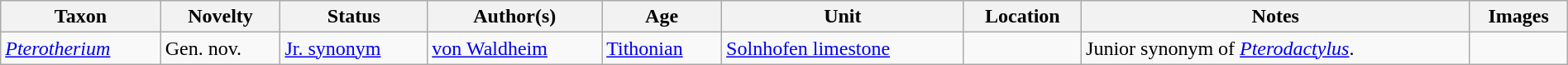<table class="wikitable sortable" align="center" width="100%">
<tr>
<th>Taxon</th>
<th>Novelty</th>
<th>Status</th>
<th>Author(s)</th>
<th>Age</th>
<th>Unit</th>
<th>Location</th>
<th>Notes</th>
<th>Images</th>
</tr>
<tr>
<td><em><a href='#'>Pterotherium</a></em></td>
<td>Gen. nov.</td>
<td><a href='#'>Jr. synonym</a></td>
<td><a href='#'>von Waldheim</a></td>
<td><a href='#'>Tithonian</a></td>
<td><a href='#'>Solnhofen limestone</a></td>
<td></td>
<td>Junior synonym of <em><a href='#'>Pterodactylus</a></em>.</td>
<td></td>
</tr>
</table>
